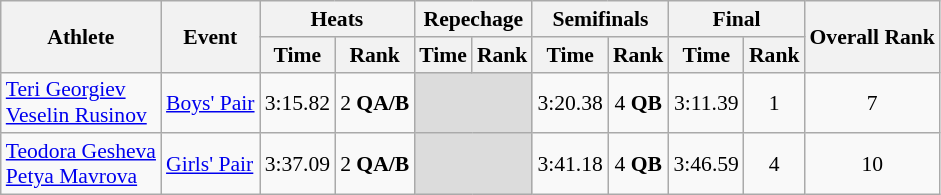<table class="wikitable" style="font-size:90%">
<tr>
<th rowspan="2">Athlete</th>
<th rowspan="2">Event</th>
<th colspan="2">Heats</th>
<th colspan="2">Repechage</th>
<th colspan="2">Semifinals</th>
<th colspan="2">Final</th>
<th rowspan="2">Overall Rank</th>
</tr>
<tr>
<th>Time</th>
<th>Rank</th>
<th>Time</th>
<th>Rank</th>
<th>Time</th>
<th>Rank</th>
<th>Time</th>
<th>Rank</th>
</tr>
<tr>
<td><a href='#'>Teri Georgiev</a><br><a href='#'>Veselin Rusinov</a></td>
<td><a href='#'>Boys' Pair</a></td>
<td align=center>3:15.82</td>
<td align=center>2 <strong>QA/B</strong></td>
<td colspan=2 bgcolor=#DCDCDC></td>
<td align=center>3:20.38</td>
<td align=center>4 <strong>QB</strong></td>
<td align=center>3:11.39</td>
<td align=center>1</td>
<td align=center>7</td>
</tr>
<tr>
<td><a href='#'>Teodora Gesheva</a><br><a href='#'>Petya Mavrova</a></td>
<td><a href='#'>Girls' Pair</a></td>
<td align=center>3:37.09</td>
<td align=center>2 <strong>QA/B</strong></td>
<td colspan=2 bgcolor=#DCDCDC></td>
<td align=center>3:41.18</td>
<td align=center>4 <strong>QB</strong></td>
<td align=center>3:46.59</td>
<td align=center>4</td>
<td align=center>10</td>
</tr>
</table>
